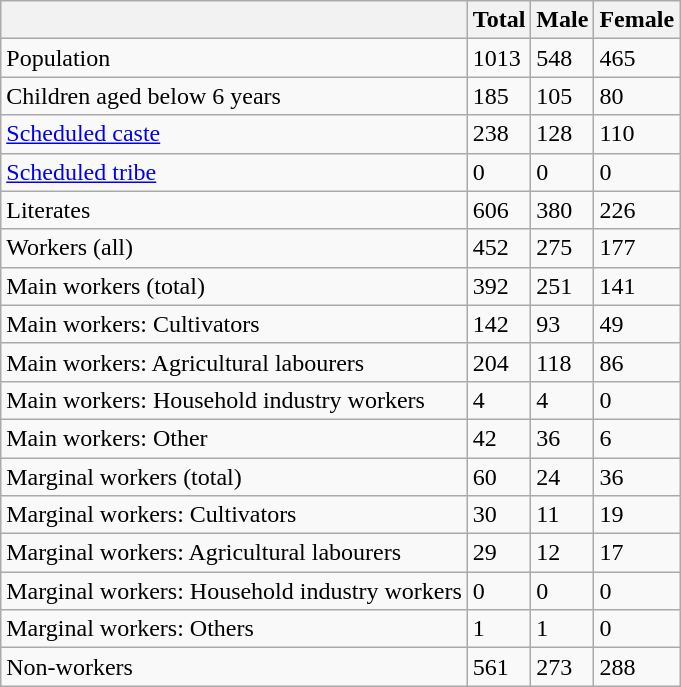<table class="wikitable sortable">
<tr>
<th></th>
<th>Total</th>
<th>Male</th>
<th>Female</th>
</tr>
<tr>
<td>Population</td>
<td>1013</td>
<td>548</td>
<td>465</td>
</tr>
<tr>
<td>Children aged below 6 years</td>
<td>185</td>
<td>105</td>
<td>80</td>
</tr>
<tr>
<td><a href='#'>Scheduled caste</a></td>
<td>238</td>
<td>128</td>
<td>110</td>
</tr>
<tr>
<td><a href='#'>Scheduled tribe</a></td>
<td>0</td>
<td>0</td>
<td>0</td>
</tr>
<tr>
<td>Literates</td>
<td>606</td>
<td>380</td>
<td>226</td>
</tr>
<tr>
<td>Workers (all)</td>
<td>452</td>
<td>275</td>
<td>177</td>
</tr>
<tr>
<td>Main workers (total)</td>
<td>392</td>
<td>251</td>
<td>141</td>
</tr>
<tr>
<td>Main workers: Cultivators</td>
<td>142</td>
<td>93</td>
<td>49</td>
</tr>
<tr>
<td>Main workers: Agricultural labourers</td>
<td>204</td>
<td>118</td>
<td>86</td>
</tr>
<tr>
<td>Main workers: Household industry workers</td>
<td>4</td>
<td>4</td>
<td>0</td>
</tr>
<tr>
<td>Main workers: Other</td>
<td>42</td>
<td>36</td>
<td>6</td>
</tr>
<tr>
<td>Marginal workers (total)</td>
<td>60</td>
<td>24</td>
<td>36</td>
</tr>
<tr>
<td>Marginal workers: Cultivators</td>
<td>30</td>
<td>11</td>
<td>19</td>
</tr>
<tr>
<td>Marginal workers: Agricultural labourers</td>
<td>29</td>
<td>12</td>
<td>17</td>
</tr>
<tr>
<td>Marginal workers: Household industry workers</td>
<td>0</td>
<td>0</td>
<td>0</td>
</tr>
<tr>
<td>Marginal workers: Others</td>
<td>1</td>
<td>1</td>
<td>0</td>
</tr>
<tr>
<td>Non-workers</td>
<td>561</td>
<td>273</td>
<td>288</td>
</tr>
</table>
